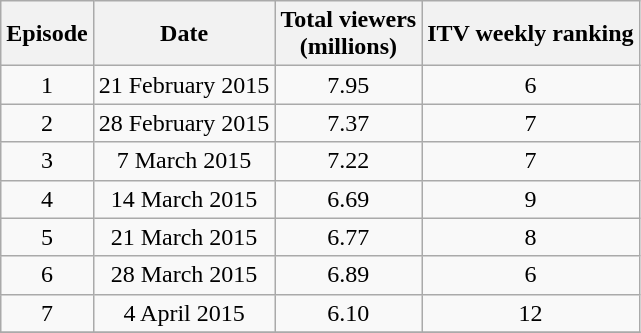<table class="wikitable" style="text-align:center">
<tr>
<th>Episode</th>
<th>Date</th>
<th>Total viewers<br>(millions)</th>
<th>ITV weekly ranking</th>
</tr>
<tr>
<td>1</td>
<td>21 February 2015</td>
<td>7.95</td>
<td>6</td>
</tr>
<tr>
<td>2</td>
<td>28 February 2015</td>
<td>7.37</td>
<td>7</td>
</tr>
<tr>
<td>3</td>
<td>7 March 2015</td>
<td>7.22</td>
<td>7</td>
</tr>
<tr>
<td>4</td>
<td>14 March 2015</td>
<td>6.69</td>
<td>9</td>
</tr>
<tr>
<td>5</td>
<td>21 March 2015</td>
<td>6.77</td>
<td>8</td>
</tr>
<tr>
<td>6</td>
<td>28 March 2015</td>
<td>6.89</td>
<td>6</td>
</tr>
<tr>
<td>7</td>
<td>4 April 2015</td>
<td>6.10</td>
<td>12</td>
</tr>
<tr>
</tr>
</table>
